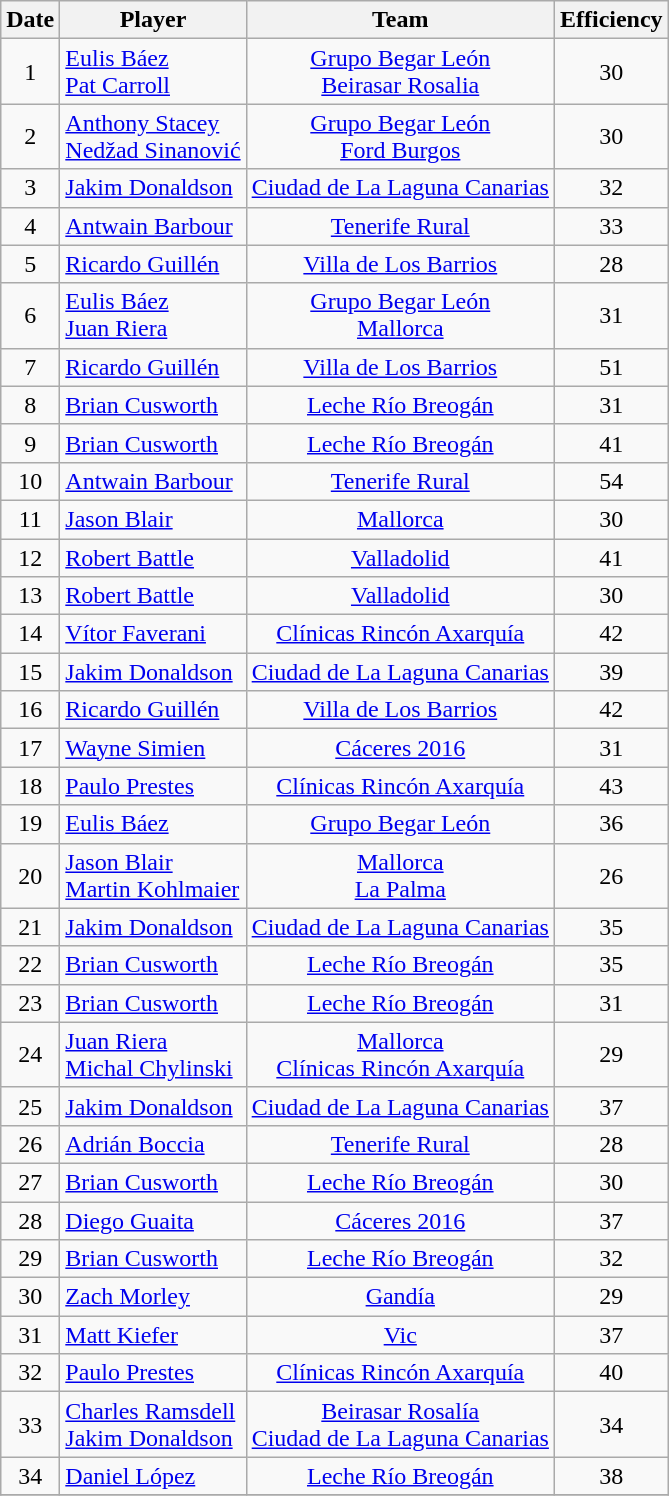<table class="wikitable sortable" style="text-align: center;">
<tr>
<th align="center">Date</th>
<th align="center">Player</th>
<th align="center">Team</th>
<th align="center">Efficiency</th>
</tr>
<tr>
<td>1</td>
<td align="left"> <a href='#'>Eulis Báez</a> <br>  <a href='#'>Pat Carroll</a></td>
<td><a href='#'>Grupo Begar León</a> <br> <a href='#'>Beirasar Rosalia</a></td>
<td>30</td>
</tr>
<tr>
<td>2</td>
<td align="left"> <a href='#'>Anthony Stacey</a> <br>  <a href='#'>Nedžad Sinanović</a></td>
<td><a href='#'>Grupo Begar León</a> <br> <a href='#'>Ford Burgos</a></td>
<td>30</td>
</tr>
<tr>
<td>3</td>
<td align="left"> <a href='#'>Jakim Donaldson</a></td>
<td><a href='#'>Ciudad de La Laguna Canarias</a></td>
<td>32</td>
</tr>
<tr>
<td>4</td>
<td align="left"> <a href='#'>Antwain Barbour</a></td>
<td><a href='#'>Tenerife Rural</a></td>
<td>33</td>
</tr>
<tr>
<td>5</td>
<td align="left"> <a href='#'>Ricardo Guillén</a></td>
<td><a href='#'>Villa de Los Barrios</a></td>
<td>28</td>
</tr>
<tr>
<td>6</td>
<td align="left"> <a href='#'>Eulis Báez</a> <br>  <a href='#'>Juan Riera</a></td>
<td><a href='#'>Grupo Begar León</a> <br> <a href='#'>Mallorca</a></td>
<td>31</td>
</tr>
<tr>
<td>7</td>
<td align="left"> <a href='#'>Ricardo Guillén</a></td>
<td><a href='#'>Villa de Los Barrios</a></td>
<td>51</td>
</tr>
<tr>
<td>8</td>
<td align="left"> <a href='#'>Brian Cusworth</a></td>
<td><a href='#'>Leche Río Breogán</a></td>
<td>31</td>
</tr>
<tr>
<td>9</td>
<td align="left"> <a href='#'>Brian Cusworth</a></td>
<td><a href='#'>Leche Río Breogán</a></td>
<td>41</td>
</tr>
<tr>
<td>10</td>
<td align="left"> <a href='#'>Antwain Barbour</a></td>
<td><a href='#'>Tenerife Rural</a></td>
<td>54</td>
</tr>
<tr>
<td>11</td>
<td align="left"> <a href='#'>Jason Blair</a></td>
<td><a href='#'>Mallorca</a></td>
<td>30</td>
</tr>
<tr>
<td>12</td>
<td align="left"> <a href='#'>Robert Battle</a></td>
<td><a href='#'>Valladolid</a></td>
<td>41</td>
</tr>
<tr>
<td>13</td>
<td align="left"> <a href='#'>Robert Battle</a></td>
<td><a href='#'>Valladolid</a></td>
<td>30</td>
</tr>
<tr>
<td>14</td>
<td align="left"> <a href='#'>Vítor Faverani</a></td>
<td><a href='#'>Clínicas Rincón Axarquía</a></td>
<td>42</td>
</tr>
<tr>
<td>15</td>
<td align="left"> <a href='#'>Jakim Donaldson</a></td>
<td><a href='#'>Ciudad de La Laguna Canarias</a></td>
<td>39</td>
</tr>
<tr>
<td>16</td>
<td align="left"> <a href='#'>Ricardo Guillén</a></td>
<td><a href='#'>Villa de Los Barrios</a></td>
<td>42</td>
</tr>
<tr>
<td>17</td>
<td align="left"> <a href='#'>Wayne Simien</a></td>
<td><a href='#'>Cáceres 2016</a></td>
<td>31</td>
</tr>
<tr>
<td>18</td>
<td align="left"> <a href='#'>Paulo Prestes</a></td>
<td><a href='#'>Clínicas Rincón Axarquía</a></td>
<td>43</td>
</tr>
<tr>
<td>19</td>
<td align="left"> <a href='#'>Eulis Báez</a></td>
<td><a href='#'>Grupo Begar León</a></td>
<td>36</td>
</tr>
<tr>
<td>20</td>
<td align="left"> <a href='#'>Jason Blair</a> <br>  <a href='#'>Martin Kohlmaier</a></td>
<td><a href='#'>Mallorca</a> <br> <a href='#'>La Palma</a></td>
<td>26</td>
</tr>
<tr>
<td>21</td>
<td align="left"> <a href='#'>Jakim Donaldson</a></td>
<td><a href='#'>Ciudad de La Laguna Canarias</a></td>
<td>35</td>
</tr>
<tr>
<td>22</td>
<td align="left"> <a href='#'>Brian Cusworth</a></td>
<td><a href='#'>Leche Río Breogán</a></td>
<td>35</td>
</tr>
<tr>
<td>23</td>
<td align="left"> <a href='#'>Brian Cusworth</a></td>
<td><a href='#'>Leche Río Breogán</a></td>
<td>31</td>
</tr>
<tr>
<td>24</td>
<td align="left"> <a href='#'>Juan Riera</a> <br>  <a href='#'>Michal Chylinski</a></td>
<td><a href='#'>Mallorca</a> <br> <a href='#'>Clínicas Rincón Axarquía</a></td>
<td>29</td>
</tr>
<tr>
<td>25</td>
<td align="left"> <a href='#'>Jakim Donaldson</a></td>
<td><a href='#'>Ciudad de La Laguna Canarias</a></td>
<td>37</td>
</tr>
<tr>
<td>26</td>
<td align="left"> <a href='#'>Adrián Boccia</a></td>
<td><a href='#'>Tenerife Rural</a></td>
<td>28</td>
</tr>
<tr>
<td>27</td>
<td align="left"> <a href='#'>Brian Cusworth</a></td>
<td><a href='#'>Leche Río Breogán</a></td>
<td>30</td>
</tr>
<tr>
<td>28</td>
<td align="left"> <a href='#'>Diego Guaita</a></td>
<td><a href='#'>Cáceres 2016</a></td>
<td>37</td>
</tr>
<tr>
<td>29</td>
<td align="left"> <a href='#'>Brian Cusworth</a></td>
<td><a href='#'>Leche Río Breogán</a></td>
<td>32</td>
</tr>
<tr>
<td>30</td>
<td align="left"> <a href='#'>Zach Morley</a></td>
<td><a href='#'>Gandía</a></td>
<td>29</td>
</tr>
<tr>
<td>31</td>
<td align="left"> <a href='#'>Matt Kiefer</a></td>
<td><a href='#'>Vic</a></td>
<td>37</td>
</tr>
<tr>
<td>32</td>
<td align="left"> <a href='#'>Paulo Prestes</a></td>
<td><a href='#'>Clínicas Rincón Axarquía</a></td>
<td>40</td>
</tr>
<tr>
<td>33</td>
<td align="left"> <a href='#'>Charles Ramsdell</a> <br>  <a href='#'>Jakim Donaldson</a></td>
<td><a href='#'>Beirasar Rosalía</a> <br> <a href='#'>Ciudad de La Laguna Canarias</a></td>
<td>34</td>
</tr>
<tr>
<td>34</td>
<td align="left"> <a href='#'>Daniel López</a></td>
<td><a href='#'>Leche Río Breogán</a></td>
<td>38</td>
</tr>
<tr>
</tr>
</table>
